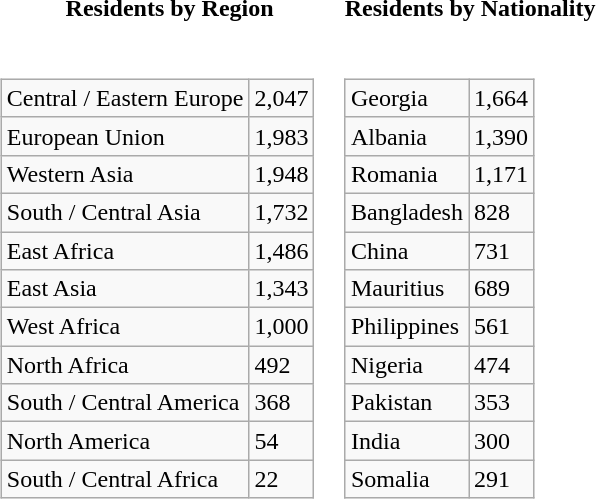<table>
<tr>
<th>Residents by Region</th>
<th>Residents by Nationality</th>
</tr>
<tr>
<td><br><table class="wikitable" align="center">
<tr>
<td>Central / Eastern Europe</td>
<td>2,047</td>
</tr>
<tr>
<td>European Union</td>
<td>1,983</td>
</tr>
<tr>
<td>Western Asia</td>
<td>1,948</td>
</tr>
<tr>
<td>South / Central Asia</td>
<td>1,732</td>
</tr>
<tr>
<td>East Africa</td>
<td>1,486</td>
</tr>
<tr>
<td>East Asia</td>
<td>1,343</td>
</tr>
<tr>
<td>West Africa</td>
<td>1,000</td>
</tr>
<tr>
<td>North Africa</td>
<td>492</td>
</tr>
<tr>
<td>South / Central America</td>
<td>368</td>
</tr>
<tr>
<td>North America</td>
<td>54</td>
</tr>
<tr>
<td>South / Central Africa</td>
<td>22</td>
</tr>
</table>
</td>
<td><br><table class="wikitable" align="center">
<tr>
<td>Georgia</td>
<td>1,664</td>
</tr>
<tr>
<td>Albania</td>
<td>1,390</td>
</tr>
<tr>
<td>Romania</td>
<td>1,171</td>
</tr>
<tr>
<td>Bangladesh</td>
<td>828</td>
</tr>
<tr>
<td>China</td>
<td>731</td>
</tr>
<tr>
<td>Mauritius</td>
<td>689</td>
</tr>
<tr>
<td>Philippines</td>
<td>561</td>
</tr>
<tr>
<td>Nigeria</td>
<td>474</td>
</tr>
<tr>
<td>Pakistan</td>
<td>353</td>
</tr>
<tr>
<td>India</td>
<td>300</td>
</tr>
<tr>
<td>Somalia</td>
<td>291</td>
</tr>
</table>
</td>
</tr>
</table>
